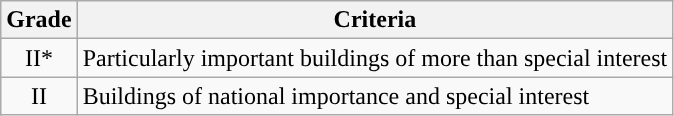<table class="wikitable">
<tr>
<th>Grade</th>
<th>Criteria</th>
</tr>
<tr>
<td align="center" >II*</td>
<td>Particularly important buildings of more than special interest</td>
</tr>
<tr>
<td align="center" >II</td>
<td>Buildings of national importance and special interest</td>
</tr>
</table>
